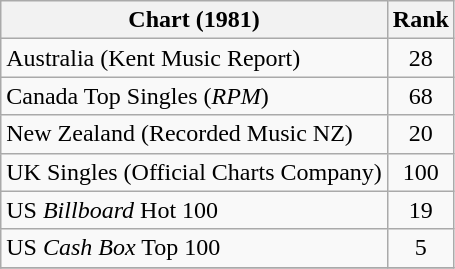<table class="wikitable sortable">
<tr>
<th align="left">Chart (1981)</th>
<th style="text-align:center;">Rank</th>
</tr>
<tr>
<td>Australia (Kent Music Report)</td>
<td style="text-align:center;">28</td>
</tr>
<tr>
<td>Canada Top Singles (<em>RPM</em>)</td>
<td style="text-align:center;">68</td>
</tr>
<tr>
<td>New Zealand (Recorded Music NZ)</td>
<td style="text-align:center;">20</td>
</tr>
<tr>
<td>UK Singles (Official Charts Company)</td>
<td style="text-align:center;">100</td>
</tr>
<tr>
<td>US <em>Billboard</em> Hot 100</td>
<td style="text-align:center;">19</td>
</tr>
<tr>
<td>US <em>Cash Box</em> Top 100</td>
<td style="text-align:center;">5</td>
</tr>
<tr>
</tr>
</table>
